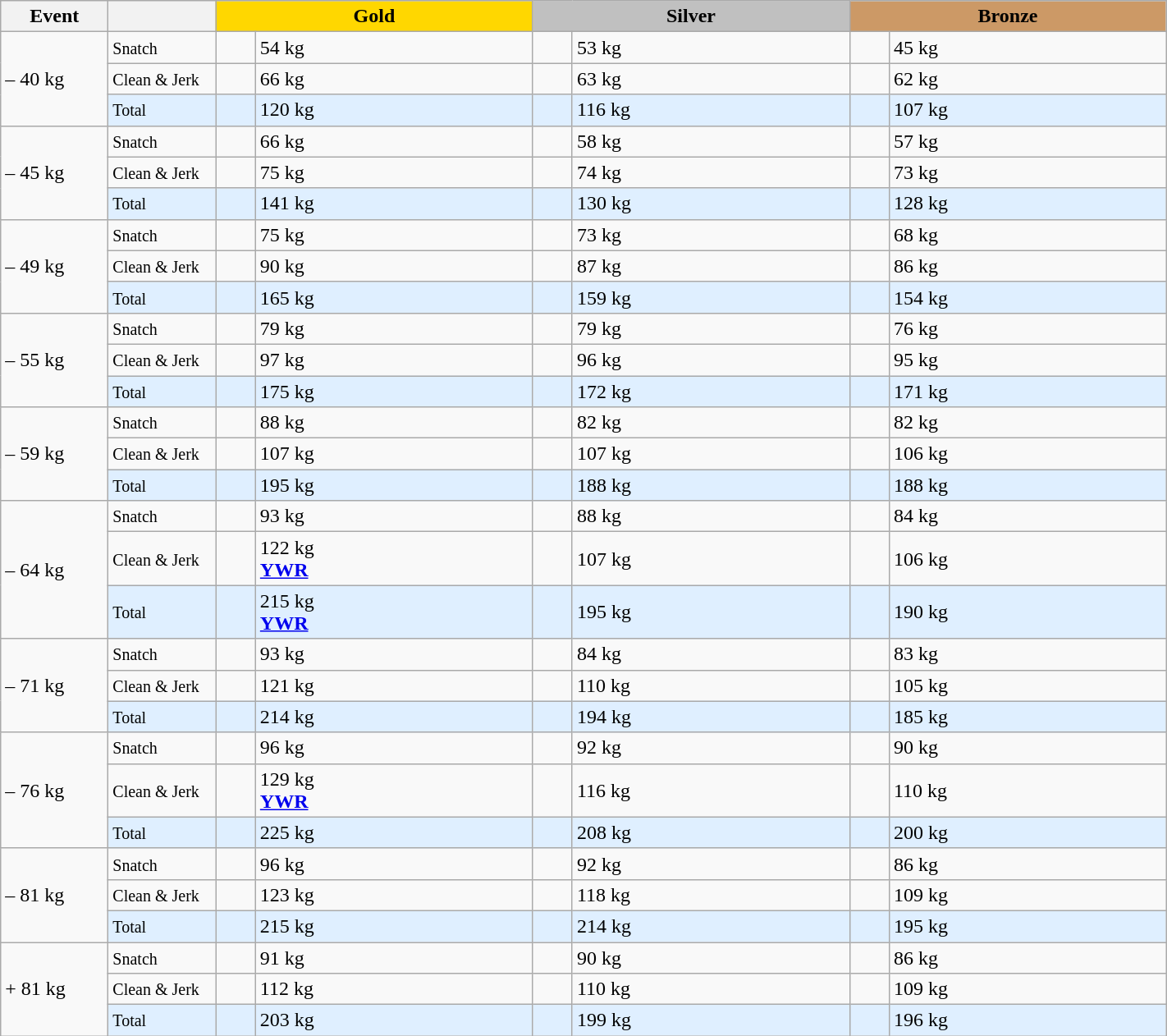<table class="wikitable">
<tr>
<th width=80>Event</th>
<th width=80></th>
<td bgcolor=gold align="center" colspan=2 width=250><strong>Gold</strong></td>
<td bgcolor=silver align="center" colspan=2 width=250><strong>Silver</strong></td>
<td bgcolor=#cc9966 colspan=2 align="center" width=250><strong>Bronze</strong></td>
</tr>
<tr>
<td rowspan=3>– 40 kg</td>
<td><small>Snatch</small></td>
<td></td>
<td>54 kg</td>
<td></td>
<td>53 kg</td>
<td></td>
<td>45 kg</td>
</tr>
<tr>
<td><small>Clean & Jerk</small></td>
<td></td>
<td>66 kg</td>
<td></td>
<td>63 kg</td>
<td></td>
<td>62 kg</td>
</tr>
<tr bgcolor=#dfefff>
<td><small>Total</small></td>
<td></td>
<td>120 kg</td>
<td></td>
<td>116 kg</td>
<td></td>
<td>107 kg</td>
</tr>
<tr>
<td rowspan=3>– 45 kg</td>
<td><small>Snatch</small></td>
<td></td>
<td>66 kg</td>
<td></td>
<td>58 kg</td>
<td></td>
<td>57 kg</td>
</tr>
<tr>
<td><small>Clean & Jerk</small></td>
<td></td>
<td>75 kg</td>
<td></td>
<td>74 kg</td>
<td></td>
<td>73 kg</td>
</tr>
<tr bgcolor=#dfefff>
<td><small>Total</small></td>
<td></td>
<td>141 kg</td>
<td></td>
<td>130 kg</td>
<td></td>
<td>128 kg</td>
</tr>
<tr>
<td rowspan=3>– 49 kg</td>
<td><small>Snatch</small></td>
<td></td>
<td>75 kg</td>
<td></td>
<td>73 kg</td>
<td></td>
<td>68 kg</td>
</tr>
<tr>
<td><small>Clean & Jerk</small></td>
<td></td>
<td>90 kg</td>
<td></td>
<td>87 kg</td>
<td></td>
<td>86 kg</td>
</tr>
<tr bgcolor=#dfefff>
<td><small>Total</small></td>
<td></td>
<td>165 kg</td>
<td></td>
<td>159 kg</td>
<td></td>
<td>154 kg</td>
</tr>
<tr>
<td rowspan=3>– 55 kg</td>
<td><small>Snatch</small></td>
<td></td>
<td>79 kg</td>
<td></td>
<td>79 kg</td>
<td></td>
<td>76 kg</td>
</tr>
<tr>
<td><small>Clean & Jerk</small></td>
<td></td>
<td>97 kg</td>
<td></td>
<td>96 kg</td>
<td></td>
<td>95 kg</td>
</tr>
<tr bgcolor=#dfefff>
<td><small>Total</small></td>
<td></td>
<td>175 kg</td>
<td></td>
<td>172 kg</td>
<td></td>
<td>171 kg</td>
</tr>
<tr>
<td rowspan=3>– 59 kg</td>
<td><small>Snatch</small></td>
<td></td>
<td>88 kg</td>
<td></td>
<td>82 kg</td>
<td></td>
<td>82 kg</td>
</tr>
<tr>
<td><small>Clean & Jerk</small></td>
<td></td>
<td>107 kg</td>
<td></td>
<td>107 kg</td>
<td></td>
<td>106 kg</td>
</tr>
<tr bgcolor=#dfefff>
<td><small>Total</small></td>
<td></td>
<td>195 kg</td>
<td></td>
<td>188 kg</td>
<td></td>
<td>188 kg</td>
</tr>
<tr>
<td rowspan=3>– 64 kg</td>
<td><small>Snatch</small></td>
<td></td>
<td>93 kg</td>
<td></td>
<td>88 kg</td>
<td></td>
<td>84 kg</td>
</tr>
<tr>
<td><small>Clean & Jerk</small></td>
<td></td>
<td>122 kg<br><strong><a href='#'>YWR</a></strong></td>
<td></td>
<td>107 kg</td>
<td></td>
<td>106 kg</td>
</tr>
<tr bgcolor=#dfefff>
<td><small>Total</small></td>
<td></td>
<td>215 kg<br><strong><a href='#'>YWR</a></strong></td>
<td></td>
<td>195 kg</td>
<td></td>
<td>190 kg</td>
</tr>
<tr>
<td rowspan=3>– 71 kg</td>
<td><small>Snatch</small></td>
<td></td>
<td>93 kg</td>
<td></td>
<td>84 kg</td>
<td></td>
<td>83 kg</td>
</tr>
<tr>
<td><small>Clean & Jerk</small></td>
<td></td>
<td>121 kg</td>
<td></td>
<td>110 kg</td>
<td></td>
<td>105 kg</td>
</tr>
<tr bgcolor=#dfefff>
<td><small>Total</small></td>
<td></td>
<td>214 kg</td>
<td></td>
<td>194 kg</td>
<td></td>
<td>185 kg</td>
</tr>
<tr>
<td rowspan=3>– 76 kg</td>
<td><small>Snatch</small></td>
<td></td>
<td>96 kg</td>
<td></td>
<td>92 kg</td>
<td></td>
<td>90 kg</td>
</tr>
<tr>
<td><small>Clean & Jerk</small></td>
<td></td>
<td>129 kg<br><strong><a href='#'>YWR</a></strong></td>
<td></td>
<td>116 kg</td>
<td></td>
<td>110 kg</td>
</tr>
<tr bgcolor=#dfefff>
<td><small>Total</small></td>
<td></td>
<td>225 kg</td>
<td></td>
<td>208 kg</td>
<td></td>
<td>200 kg</td>
</tr>
<tr>
<td rowspan=3>– 81 kg</td>
<td><small>Snatch</small></td>
<td></td>
<td>96 kg</td>
<td></td>
<td>92 kg</td>
<td></td>
<td>86 kg</td>
</tr>
<tr>
<td><small>Clean & Jerk</small></td>
<td></td>
<td>123 kg</td>
<td></td>
<td>118 kg</td>
<td></td>
<td>109 kg</td>
</tr>
<tr bgcolor=#dfefff>
<td><small>Total</small></td>
<td></td>
<td>215 kg</td>
<td></td>
<td>214 kg</td>
<td></td>
<td>195 kg</td>
</tr>
<tr>
<td rowspan=3>+ 81 kg</td>
<td><small>Snatch</small></td>
<td></td>
<td>91 kg</td>
<td></td>
<td>90 kg</td>
<td></td>
<td>86 kg</td>
</tr>
<tr>
<td><small>Clean & Jerk</small></td>
<td></td>
<td>112 kg</td>
<td></td>
<td>110 kg</td>
<td></td>
<td>109 kg</td>
</tr>
<tr bgcolor=#dfefff>
<td><small>Total</small></td>
<td></td>
<td>203 kg</td>
<td></td>
<td>199 kg</td>
<td></td>
<td>196 kg</td>
</tr>
</table>
